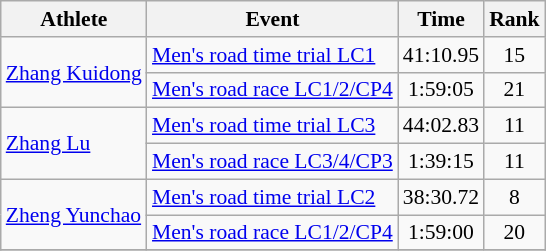<table class=wikitable style="font-size:90%">
<tr>
<th>Athlete</th>
<th>Event</th>
<th>Time</th>
<th>Rank</th>
</tr>
<tr>
<td rowspan="2"><a href='#'>Zhang Kuidong</a></td>
<td><a href='#'>Men's road time trial LC1</a></td>
<td style="text-align:center;">41:10.95</td>
<td style="text-align:center;">15</td>
</tr>
<tr>
<td><a href='#'>Men's road race LC1/2/CP4</a></td>
<td style="text-align:center;">1:59:05</td>
<td style="text-align:center;">21</td>
</tr>
<tr>
<td rowspan="2"><a href='#'>Zhang Lu</a></td>
<td><a href='#'>Men's road time trial LC3</a></td>
<td style="text-align:center;">44:02.83</td>
<td style="text-align:center;">11</td>
</tr>
<tr>
<td><a href='#'>Men's road race LC3/4/CP3</a></td>
<td style="text-align:center;">1:39:15</td>
<td style="text-align:center;">11</td>
</tr>
<tr>
<td rowspan="2"><a href='#'>Zheng Yunchao</a></td>
<td><a href='#'>Men's road time trial LC2</a></td>
<td style="text-align:center;">38:30.72</td>
<td style="text-align:center;">8</td>
</tr>
<tr>
<td><a href='#'>Men's road race LC1/2/CP4</a></td>
<td style="text-align:center;">1:59:00</td>
<td style="text-align:center;">20</td>
</tr>
<tr>
</tr>
</table>
